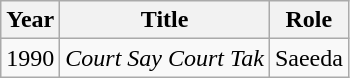<table class="wikitable sortable plainrowheaders">
<tr style="text-align:center;">
<th scope="col">Year</th>
<th scope="col">Title</th>
<th scope="col">Role</th>
</tr>
<tr>
<td>1990</td>
<td><em>Court Say Court Tak</em></td>
<td>Saeeda</td>
</tr>
</table>
